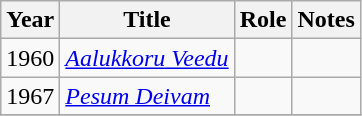<table class="wikitable sortable">
<tr>
<th>Year</th>
<th>Title</th>
<th>Role</th>
<th class="unsortable">Notes</th>
</tr>
<tr>
<td>1960</td>
<td><em><a href='#'>Aalukkoru Veedu</a></em></td>
<td></td>
<td></td>
</tr>
<tr>
<td>1967</td>
<td><em><a href='#'>Pesum Deivam</a></em></td>
<td></td>
<td></td>
</tr>
<tr>
</tr>
</table>
